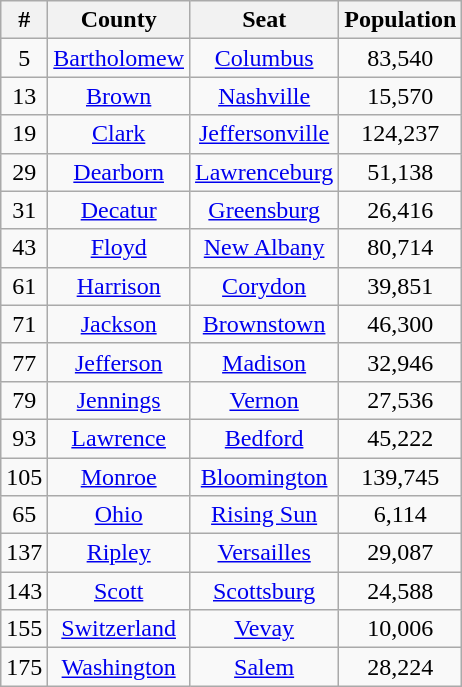<table class="wikitable sortable" style="text-align:center;">
<tr>
<th>#</th>
<th>County</th>
<th>Seat</th>
<th>Population</th>
</tr>
<tr>
<td>5</td>
<td><a href='#'>Bartholomew</a></td>
<td><a href='#'>Columbus</a></td>
<td>83,540</td>
</tr>
<tr>
<td>13</td>
<td><a href='#'>Brown</a></td>
<td><a href='#'>Nashville</a></td>
<td>15,570</td>
</tr>
<tr>
<td>19</td>
<td><a href='#'>Clark</a></td>
<td><a href='#'>Jeffersonville</a></td>
<td>124,237</td>
</tr>
<tr>
<td>29</td>
<td><a href='#'>Dearborn</a></td>
<td><a href='#'>Lawrenceburg</a></td>
<td>51,138</td>
</tr>
<tr>
<td>31</td>
<td><a href='#'>Decatur</a></td>
<td><a href='#'>Greensburg</a></td>
<td>26,416</td>
</tr>
<tr>
<td>43</td>
<td><a href='#'>Floyd</a></td>
<td><a href='#'>New Albany</a></td>
<td>80,714</td>
</tr>
<tr>
<td>61</td>
<td><a href='#'>Harrison</a></td>
<td><a href='#'>Corydon</a></td>
<td>39,851</td>
</tr>
<tr>
<td>71</td>
<td><a href='#'>Jackson</a></td>
<td><a href='#'>Brownstown</a></td>
<td>46,300</td>
</tr>
<tr>
<td>77</td>
<td><a href='#'>Jefferson</a></td>
<td><a href='#'>Madison</a></td>
<td>32,946</td>
</tr>
<tr>
<td>79</td>
<td><a href='#'>Jennings</a></td>
<td><a href='#'>Vernon</a></td>
<td>27,536</td>
</tr>
<tr>
<td>93</td>
<td><a href='#'>Lawrence</a></td>
<td><a href='#'>Bedford</a></td>
<td>45,222</td>
</tr>
<tr>
<td>105</td>
<td><a href='#'>Monroe</a></td>
<td><a href='#'>Bloomington</a></td>
<td>139,745</td>
</tr>
<tr>
<td>65</td>
<td><a href='#'>Ohio</a></td>
<td><a href='#'>Rising Sun</a></td>
<td>6,114</td>
</tr>
<tr>
<td>137</td>
<td><a href='#'>Ripley</a></td>
<td><a href='#'>Versailles</a></td>
<td>29,087</td>
</tr>
<tr>
<td>143</td>
<td><a href='#'>Scott</a></td>
<td><a href='#'>Scottsburg</a></td>
<td>24,588</td>
</tr>
<tr>
<td>155</td>
<td><a href='#'>Switzerland</a></td>
<td><a href='#'>Vevay</a></td>
<td>10,006</td>
</tr>
<tr>
<td>175</td>
<td><a href='#'>Washington</a></td>
<td><a href='#'>Salem</a></td>
<td>28,224</td>
</tr>
</table>
